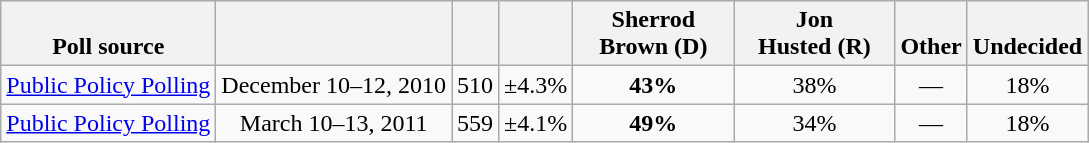<table class="wikitable" style="text-align:center">
<tr valign= bottom>
<th>Poll source</th>
<th></th>
<th></th>
<th></th>
<th style="width:100px;">Sherrod<br>Brown (D)</th>
<th style="width:100px;">Jon<br>Husted (R)</th>
<th>Other</th>
<th>Undecided</th>
</tr>
<tr>
<td align=left><a href='#'>Public Policy Polling</a></td>
<td>December 10–12, 2010</td>
<td>510</td>
<td>±4.3%</td>
<td><strong>43%</strong></td>
<td>38%</td>
<td>—</td>
<td>18%</td>
</tr>
<tr>
<td align=left><a href='#'>Public Policy Polling</a></td>
<td>March 10–13, 2011</td>
<td>559</td>
<td>±4.1%</td>
<td><strong>49%</strong></td>
<td>34%</td>
<td>—</td>
<td>18%</td>
</tr>
</table>
